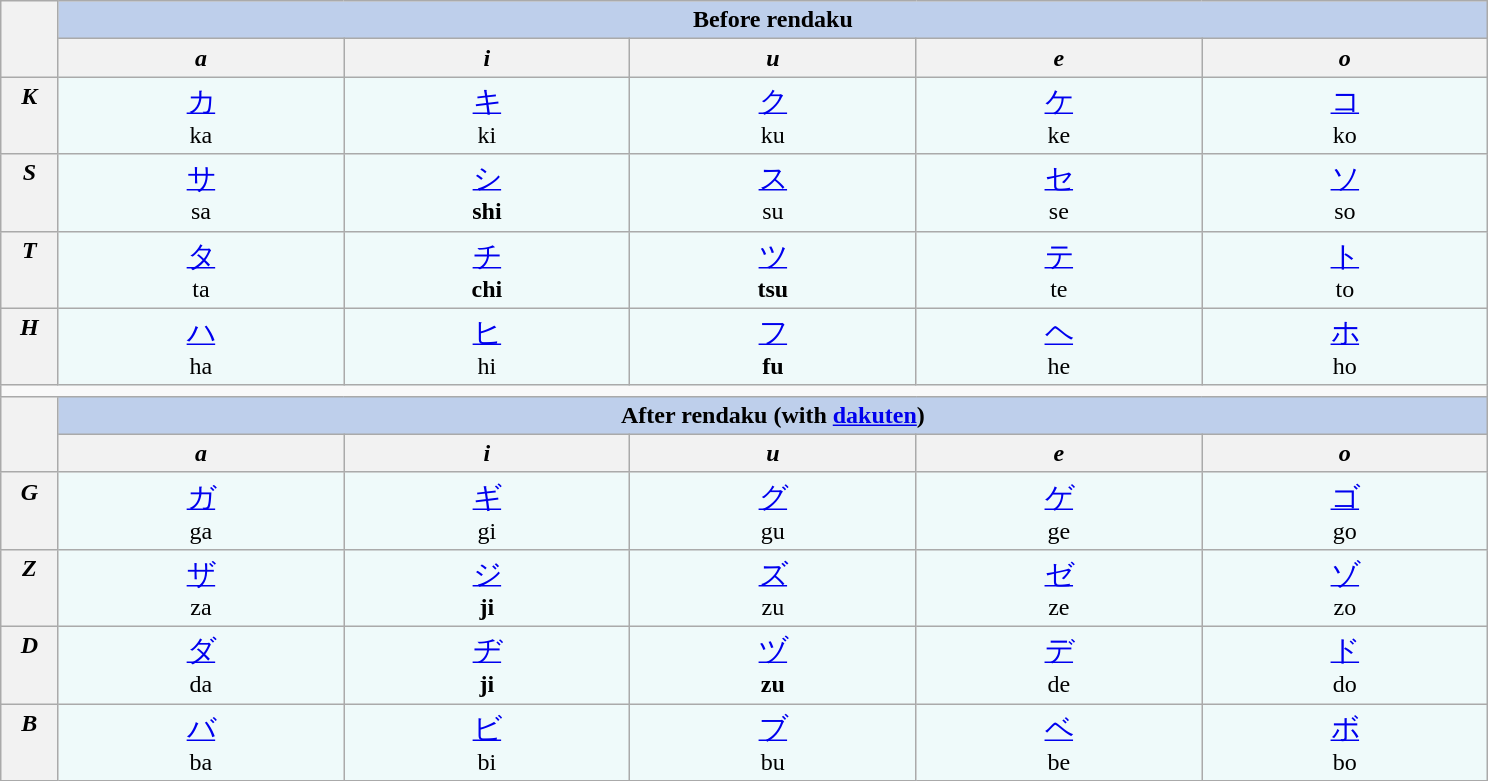<table class="wikitable nowraplinks" border="0" cellpadding="2" style="vertical-align:top;padding:2px;">
<tr>
<th rowspan=2 width=2%></th>
<th style="vertical-align:top; text-align:center; background:#BECFEB;" colspan=5 width="50%">Before rendaku</th>
</tr>
<tr>
<th width=10%><em>a</em></th>
<th width=10%><em>i</em></th>
<th width=10%><em>u</em></th>
<th width=10%><em>e</em></th>
<th width=10%><em>o</em></th>
</tr>
<tr style="vertical-align:top; text-align:center">
<th><em>K</em></th>
<td style="background:#EFFAFA"><big><a href='#'>カ</a></big><br> ka </td>
<td style="background:#EFFAFA"><big><a href='#'>キ</a></big><br> ki </td>
<td style="background:#EFFAFA"><big><a href='#'>ク</a></big><br> ku </td>
<td style="background:#EFFAFA"><big><a href='#'>ケ</a></big><br> ke </td>
<td style="background:#EFFAFA"><big><a href='#'>コ</a></big><br> ko </td>
</tr>
<tr style="vertical-align:top; text-align:center">
<th><em>S</em></th>
<td style="background:#EFFAFA"><big><a href='#'>サ</a></big><br> sa </td>
<td style="background:#EFFAFA"><big><a href='#'>シ</a></big><br> <strong>shi</strong> </td>
<td style="background:#EFFAFA"><big><a href='#'>ス</a></big><br> su </td>
<td style="background:#EFFAFA"><big><a href='#'>セ</a></big><br> se </td>
<td style="background:#EFFAFA"><big><a href='#'>ソ</a></big><br> so </td>
</tr>
<tr style="vertical-align:top; text-align:center">
<th><em>T</em></th>
<td style="background:#EFFAFA"><big><a href='#'>タ</a></big><br> ta </td>
<td style="background:#EFFAFA"><big><a href='#'>チ</a></big><br> <strong>chi</strong> </td>
<td style="background:#EFFAFA"><big><a href='#'>ツ</a></big><br> <strong>tsu</strong> </td>
<td style="background:#EFFAFA"><big><a href='#'>テ</a></big><br> te </td>
<td style="background:#EFFAFA"><big><a href='#'>ト</a></big><br> to </td>
</tr>
<tr style="vertical-align:top; text-align:center">
<th><em>H</em></th>
<td style="background:#EFFAFA"><big><a href='#'>ハ</a></big><br> ha </td>
<td style="background:#EFFAFA"><big><a href='#'>ヒ</a></big><br> hi </td>
<td style="background:#EFFAFA"><big><a href='#'>フ</a></big><br> <strong>fu</strong> </td>
<td style="background:#EFFAFA"><big><a href='#'>ヘ</a></big><br> he </td>
<td style="background:#EFFAFA"><big><a href='#'>ホ</a></big><br> ho </td>
</tr>
<tr>
<td colspan=9></td>
</tr>
<tr style="vertical-align:top; text-align:center">
<th rowspan=2></th>
<th colspan=5 style="background:#BECFEB;">After rendaku (with <a href='#'>dakuten</a>)</th>
</tr>
<tr>
<th><em>a</em></th>
<th><em>i</em></th>
<th><em>u</em></th>
<th><em>e</em></th>
<th><em>o</em></th>
</tr>
<tr style="vertical-align:top; text-align:center">
<th><em>G</em></th>
<td style="background:#EFFAFA"><big><a href='#'>ガ</a></big><br> ga </td>
<td style="background:#EFFAFA"><big><a href='#'>ギ</a></big><br> gi </td>
<td style="background:#EFFAFA"><big><a href='#'>グ</a></big><br> gu </td>
<td style="background:#EFFAFA"><big><a href='#'>ゲ</a></big><br> ge </td>
<td style="background:#EFFAFA"><big><a href='#'>ゴ</a></big><br> go </td>
</tr>
<tr style="vertical-align:top; text-align:center">
<th><em>Z</em></th>
<td style="background:#EFFAFA"><big><a href='#'>ザ</a></big><br> za </td>
<td style="background:#EFFAFA"><big><a href='#'>ジ</a></big><br> <strong>ji</strong> </td>
<td style="background:#EFFAFA"><big><a href='#'>ズ</a></big><br> zu </td>
<td style="background:#EFFAFA"><big><a href='#'>ゼ</a></big><br> ze </td>
<td style="background:#EFFAFA"><big><a href='#'>ゾ</a></big><br> zo </td>
</tr>
<tr style="vertical-align:top; text-align:center">
<th><em>D</em></th>
<td style="background:#EFFAFA"><big><a href='#'>ダ</a></big><br> da </td>
<td style="background:#EFFAFA"><big><a href='#'>ヂ</a></big><br> <strong>ji</strong> </td>
<td style="background:#EFFAFA"><big><a href='#'>ヅ</a></big><br> <strong>zu</strong> </td>
<td style="background:#EFFAFA"><big><a href='#'>デ</a></big><br> de </td>
<td style="background:#EFFAFA"><big><a href='#'>ド</a></big><br> do </td>
</tr>
<tr style="vertical-align:top; text-align:center">
<th><em>B</em></th>
<td style="background:#EFFAFA"><big><a href='#'>バ</a></big><br> ba </td>
<td style="background:#EFFAFA"><big><a href='#'>ビ</a></big><br> bi </td>
<td style="background:#EFFAFA"><big><a href='#'>ブ</a></big><br> bu </td>
<td style="background:#EFFAFA"><big><a href='#'>ベ</a></big><br> be </td>
<td style="background:#EFFAFA"><big><a href='#'>ボ</a></big><br> bo </td>
</tr>
</table>
